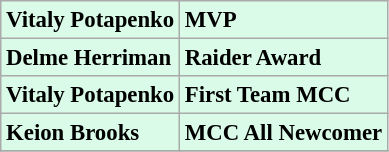<table class="wikitable" style="background:#d9fbe8; font-size:95%;">
<tr>
<td><strong>Vitaly Potapenko</strong></td>
<td><strong>MVP</strong></td>
</tr>
<tr>
<td><strong>Delme Herriman</strong></td>
<td><strong>Raider Award</strong></td>
</tr>
<tr>
<td><strong>Vitaly Potapenko</strong></td>
<td><strong>First Team MCC</strong></td>
</tr>
<tr>
<td><strong>Keion Brooks</strong></td>
<td><strong>MCC All Newcomer</strong></td>
</tr>
<tr>
</tr>
</table>
